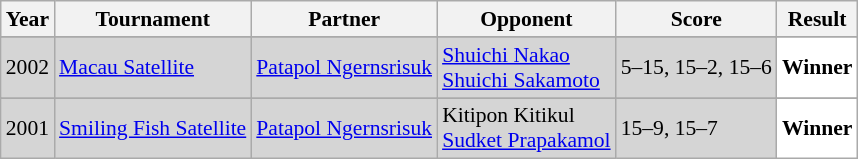<table class="sortable wikitable" style="font-size: 90%;">
<tr>
<th>Year</th>
<th>Tournament</th>
<th>Partner</th>
<th>Opponent</th>
<th>Score</th>
<th>Result</th>
</tr>
<tr>
</tr>
<tr style="background:#D5D5D5">
<td align="center">2002</td>
<td align="left"><a href='#'>Macau Satellite</a></td>
<td align="left"> <a href='#'>Patapol Ngernsrisuk</a></td>
<td align="left"> <a href='#'>Shuichi Nakao</a> <br>  <a href='#'>Shuichi Sakamoto</a></td>
<td align="left">5–15, 15–2, 15–6</td>
<td style="text-align:left; background:white"> <strong>Winner</strong></td>
</tr>
<tr>
</tr>
<tr style="background:#D5D5D5">
<td align="center">2001</td>
<td align="left"><a href='#'>Smiling Fish Satellite</a></td>
<td align="left"> <a href='#'>Patapol Ngernsrisuk</a></td>
<td align="left"> Kitipon Kitikul <br>  <a href='#'>Sudket Prapakamol</a></td>
<td align="left">15–9, 15–7</td>
<td style="text-align:left; background:white"> <strong>Winner</strong></td>
</tr>
</table>
